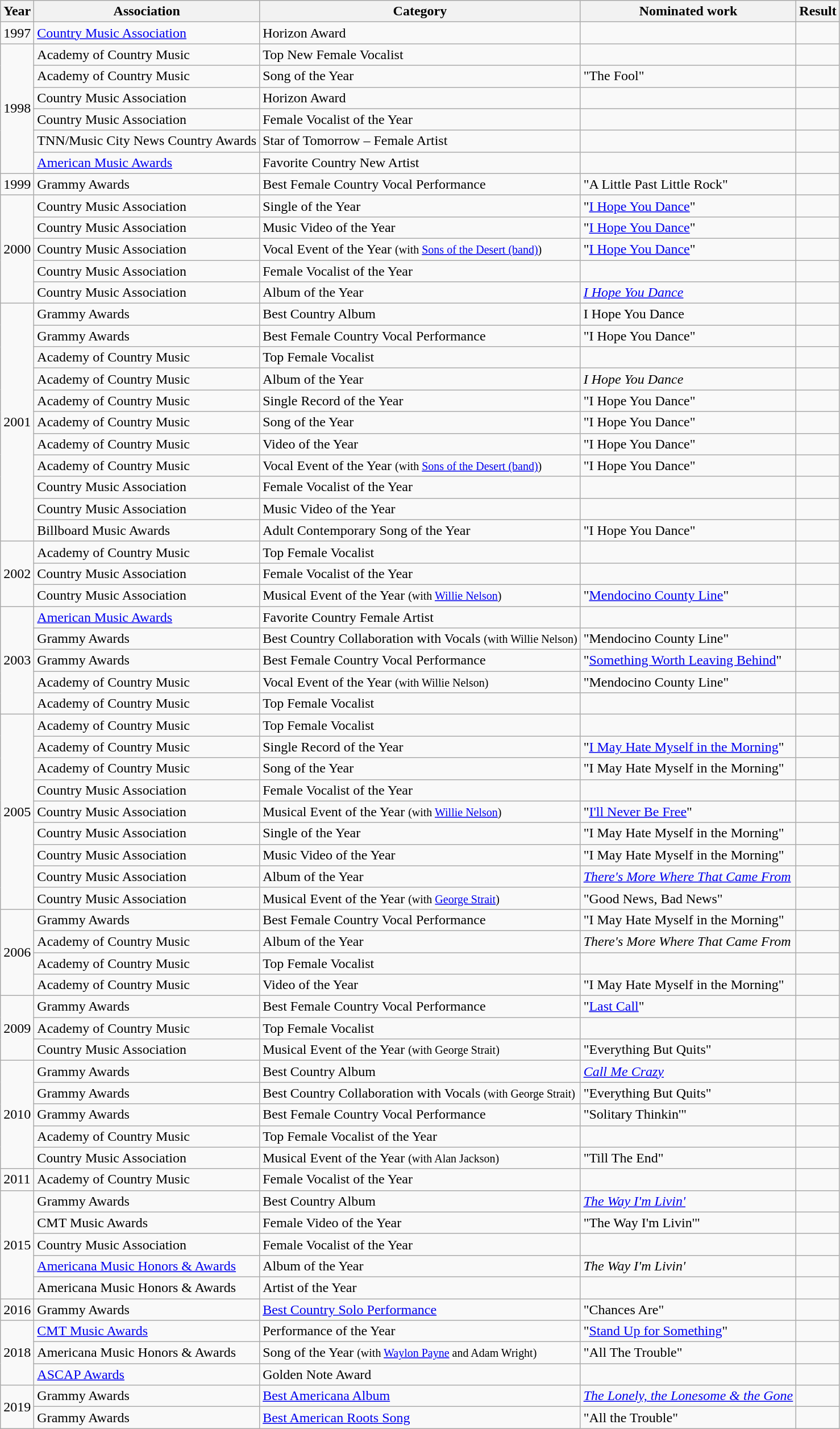<table class="wikitable">
<tr>
<th>Year</th>
<th>Association</th>
<th>Category</th>
<th>Nominated work</th>
<th>Result</th>
</tr>
<tr>
<td>1997</td>
<td><a href='#'>Country Music Association</a></td>
<td>Horizon Award</td>
<td></td>
<td></td>
</tr>
<tr>
<td rowspan="6">1998</td>
<td>Academy of Country Music</td>
<td>Top New Female Vocalist</td>
<td></td>
<td></td>
</tr>
<tr>
<td>Academy of Country Music</td>
<td>Song of the Year</td>
<td>"The Fool"</td>
<td></td>
</tr>
<tr>
<td>Country Music Association</td>
<td>Horizon Award</td>
<td></td>
<td></td>
</tr>
<tr>
<td>Country Music Association</td>
<td>Female Vocalist of the Year</td>
<td></td>
<td></td>
</tr>
<tr>
<td>TNN/Music City News Country Awards</td>
<td>Star of Tomorrow – Female Artist</td>
<td></td>
<td></td>
</tr>
<tr>
<td><a href='#'>American Music Awards</a></td>
<td>Favorite Country New Artist</td>
<td></td>
<td></td>
</tr>
<tr>
<td>1999</td>
<td>Grammy Awards</td>
<td>Best Female Country Vocal Performance</td>
<td>"A Little Past Little Rock"</td>
<td></td>
</tr>
<tr>
<td rowspan="5">2000</td>
<td>Country Music Association</td>
<td>Single of the Year</td>
<td>"<a href='#'>I Hope You Dance</a>"</td>
<td></td>
</tr>
<tr>
<td>Country Music Association</td>
<td>Music Video of the Year</td>
<td>"<a href='#'>I Hope You Dance</a>"</td>
<td></td>
</tr>
<tr>
<td>Country Music Association</td>
<td>Vocal Event of the Year <small>(with <a href='#'>Sons of the Desert (band)</a>)</small></td>
<td>"<a href='#'>I Hope You Dance</a>"</td>
<td></td>
</tr>
<tr>
<td>Country Music Association</td>
<td>Female Vocalist of the Year</td>
<td></td>
<td></td>
</tr>
<tr>
<td>Country Music Association</td>
<td>Album of the Year</td>
<td><em><a href='#'>I Hope You Dance</a></em></td>
<td></td>
</tr>
<tr>
<td rowspan="11">2001</td>
<td>Grammy Awards</td>
<td>Best Country Album</td>
<td>I Hope You Dance</td>
<td></td>
</tr>
<tr>
<td>Grammy Awards</td>
<td>Best Female Country Vocal Performance</td>
<td>"I Hope You Dance"</td>
<td></td>
</tr>
<tr>
<td>Academy of Country Music</td>
<td>Top Female Vocalist</td>
<td></td>
<td></td>
</tr>
<tr>
<td>Academy of Country Music</td>
<td>Album of the Year</td>
<td><em>I Hope You Dance</em></td>
<td></td>
</tr>
<tr>
<td>Academy of Country Music</td>
<td>Single Record of the Year</td>
<td>"I Hope You Dance"</td>
<td></td>
</tr>
<tr>
<td>Academy of Country Music</td>
<td>Song of the Year</td>
<td>"I Hope You Dance"</td>
<td></td>
</tr>
<tr>
<td>Academy of Country Music</td>
<td>Video of the Year</td>
<td>"I Hope You Dance"</td>
<td></td>
</tr>
<tr>
<td>Academy of Country Music</td>
<td>Vocal Event of the Year <small>(with <a href='#'>Sons of the Desert (band)</a>)</small></td>
<td>"I Hope You Dance"</td>
<td></td>
</tr>
<tr>
<td>Country Music Association</td>
<td>Female Vocalist of the Year</td>
<td></td>
<td></td>
</tr>
<tr>
<td>Country Music Association</td>
<td>Music Video of the Year</td>
<td></td>
<td></td>
</tr>
<tr>
<td>Billboard Music Awards</td>
<td>Adult Contemporary Song of the Year</td>
<td>"I Hope You Dance"</td>
<td></td>
</tr>
<tr>
<td rowspan="3">2002</td>
<td>Academy of Country Music</td>
<td>Top Female Vocalist</td>
<td></td>
<td></td>
</tr>
<tr>
<td>Country Music Association</td>
<td>Female Vocalist of the Year</td>
<td></td>
<td></td>
</tr>
<tr>
<td>Country Music Association</td>
<td>Musical Event of the Year <small>(with <a href='#'>Willie Nelson</a>)</small></td>
<td>"<a href='#'>Mendocino County Line</a>"</td>
<td></td>
</tr>
<tr>
<td rowspan="5">2003</td>
<td><a href='#'>American Music Awards</a></td>
<td>Favorite Country Female Artist</td>
<td></td>
<td></td>
</tr>
<tr>
<td>Grammy Awards</td>
<td>Best Country Collaboration with Vocals <small>(with Willie Nelson)</small></td>
<td>"Mendocino County Line"</td>
<td></td>
</tr>
<tr>
<td>Grammy Awards</td>
<td>Best Female Country Vocal Performance</td>
<td>"<a href='#'>Something Worth Leaving Behind</a>"</td>
<td></td>
</tr>
<tr>
<td>Academy of Country Music</td>
<td>Vocal Event of the Year <small>(with Willie Nelson)</small></td>
<td>"Mendocino County Line"</td>
<td></td>
</tr>
<tr>
<td>Academy of Country Music</td>
<td>Top Female Vocalist</td>
<td></td>
<td></td>
</tr>
<tr>
<td rowspan="9">2005</td>
<td>Academy of Country Music</td>
<td>Top Female Vocalist</td>
<td></td>
<td></td>
</tr>
<tr>
<td>Academy of Country Music</td>
<td>Single Record of the Year</td>
<td>"<a href='#'>I May Hate Myself in the Morning</a>"</td>
<td></td>
</tr>
<tr>
<td>Academy of Country Music</td>
<td>Song of the Year</td>
<td>"I May Hate Myself in the Morning"</td>
<td></td>
</tr>
<tr>
<td>Country Music Association</td>
<td>Female Vocalist of the Year</td>
<td></td>
<td></td>
</tr>
<tr>
<td>Country Music Association</td>
<td>Musical Event of the Year <small>(with <a href='#'>Willie Nelson</a>)</small></td>
<td>"<a href='#'>I'll Never Be Free</a>"</td>
<td></td>
</tr>
<tr>
<td>Country Music Association</td>
<td>Single of the Year</td>
<td>"I May Hate Myself in the Morning"</td>
<td></td>
</tr>
<tr>
<td>Country Music Association</td>
<td>Music Video of the Year</td>
<td>"I May Hate Myself in the Morning"</td>
<td></td>
</tr>
<tr>
<td>Country Music Association</td>
<td>Album of the Year</td>
<td><em><a href='#'>There's More Where That Came From</a></em></td>
<td></td>
</tr>
<tr>
<td>Country Music Association</td>
<td>Musical Event of the Year <small>(with <a href='#'>George Strait</a>)</small></td>
<td>"Good News, Bad News"</td>
<td></td>
</tr>
<tr>
<td rowspan="4">2006</td>
<td>Grammy Awards</td>
<td>Best Female Country Vocal Performance</td>
<td>"I May Hate Myself in the Morning"</td>
<td></td>
</tr>
<tr>
<td>Academy of Country Music</td>
<td>Album of the Year</td>
<td><em>There's More Where That Came From</em></td>
<td></td>
</tr>
<tr>
<td>Academy of Country Music</td>
<td>Top Female Vocalist</td>
<td></td>
<td></td>
</tr>
<tr>
<td>Academy of Country Music</td>
<td>Video of the Year</td>
<td>"I May Hate Myself in the Morning"</td>
<td></td>
</tr>
<tr>
<td rowspan="3">2009</td>
<td>Grammy Awards</td>
<td>Best Female Country Vocal Performance</td>
<td>"<a href='#'>Last Call</a>"</td>
<td></td>
</tr>
<tr>
<td>Academy of Country Music</td>
<td>Top Female Vocalist</td>
<td></td>
<td></td>
</tr>
<tr>
<td>Country Music Association</td>
<td>Musical Event of the Year <small>(with George Strait)</small></td>
<td>"Everything But Quits"</td>
<td></td>
</tr>
<tr>
<td rowspan="5">2010</td>
<td>Grammy Awards</td>
<td>Best Country Album</td>
<td><em><a href='#'>Call Me Crazy</a></em></td>
<td></td>
</tr>
<tr>
<td>Grammy Awards</td>
<td>Best Country Collaboration with Vocals <small>(with George Strait)</small></td>
<td>"Everything But Quits"</td>
<td></td>
</tr>
<tr>
<td>Grammy Awards</td>
<td>Best Female Country Vocal Performance</td>
<td>"Solitary Thinkin'"</td>
<td></td>
</tr>
<tr>
<td>Academy of Country Music</td>
<td>Top Female Vocalist of the Year</td>
<td></td>
<td></td>
</tr>
<tr>
<td>Country Music Association</td>
<td>Musical Event of the Year <small>(with Alan Jackson)</small></td>
<td>"Till The End"</td>
<td></td>
</tr>
<tr>
<td>2011</td>
<td>Academy of Country Music</td>
<td>Female Vocalist of the Year</td>
<td></td>
<td></td>
</tr>
<tr>
<td rowspan="5">2015</td>
<td>Grammy Awards</td>
<td>Best Country Album</td>
<td><em><a href='#'>The Way I'm Livin'</a></em></td>
<td></td>
</tr>
<tr>
<td>CMT Music Awards</td>
<td>Female Video of the Year</td>
<td>"The Way I'm Livin'"</td>
<td></td>
</tr>
<tr>
<td>Country Music Association</td>
<td>Female Vocalist of the Year</td>
<td></td>
<td></td>
</tr>
<tr>
<td><a href='#'>Americana Music Honors & Awards</a></td>
<td>Album of the Year</td>
<td><em>The Way I'm Livin' </em></td>
<td></td>
</tr>
<tr>
<td>Americana Music Honors & Awards</td>
<td>Artist of the Year</td>
<td></td>
<td></td>
</tr>
<tr>
<td>2016</td>
<td>Grammy Awards</td>
<td><a href='#'>Best Country Solo Performance</a></td>
<td>"Chances Are"</td>
<td></td>
</tr>
<tr>
<td rowspan=3>2018</td>
<td><a href='#'>CMT Music Awards</a></td>
<td>Performance of the Year</td>
<td>"<a href='#'>Stand Up for Something</a>"</td>
<td></td>
</tr>
<tr>
<td>Americana Music Honors & Awards</td>
<td>Song of the Year <small>(with <a href='#'>Waylon Payne</a> and Adam Wright)</small></td>
<td>"All The Trouble"</td>
<td></td>
</tr>
<tr>
<td><a href='#'>ASCAP Awards</a></td>
<td>Golden Note Award</td>
<td></td>
<td></td>
</tr>
<tr>
<td rowspan=2>2019</td>
<td>Grammy Awards</td>
<td><a href='#'>Best Americana Album</a></td>
<td><em><a href='#'>The Lonely, the Lonesome & the Gone</a></em></td>
<td></td>
</tr>
<tr>
<td>Grammy Awards</td>
<td><a href='#'>Best American Roots Song</a></td>
<td>"All the Trouble"</td>
<td></td>
</tr>
</table>
